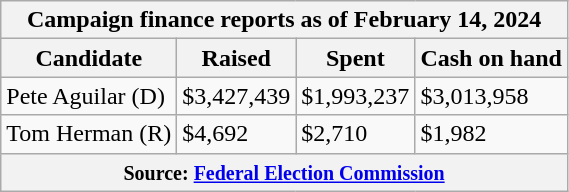<table class="wikitable sortable">
<tr>
<th colspan=4>Campaign finance reports as of February 14, 2024</th>
</tr>
<tr style="text-align:center;">
<th>Candidate</th>
<th>Raised</th>
<th>Spent</th>
<th>Cash on hand</th>
</tr>
<tr>
<td>Pete Aguilar (D)</td>
<td>$3,427,439</td>
<td>$1,993,237</td>
<td>$3,013,958</td>
</tr>
<tr>
<td>Tom Herman (R)</td>
<td>$4,692</td>
<td>$2,710</td>
<td>$1,982</td>
</tr>
<tr>
<th colspan="4"><small>Source: <a href='#'>Federal Election Commission</a></small></th>
</tr>
</table>
